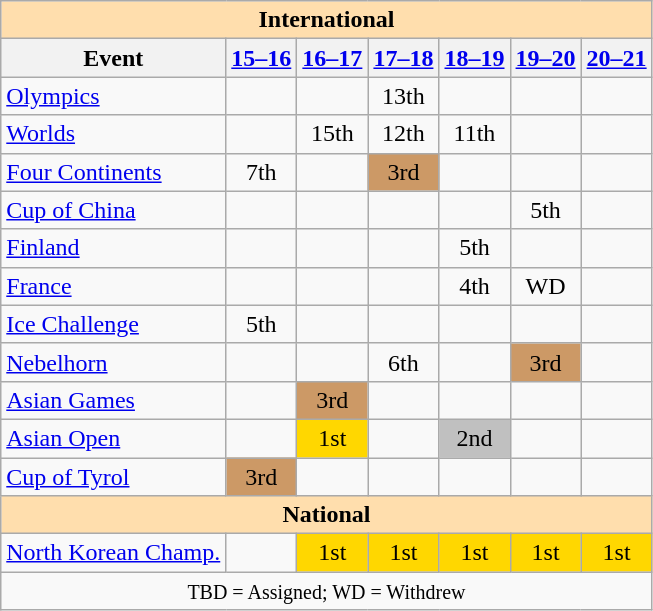<table class="wikitable" style="text-align:center">
<tr>
<th style="background-color: #ffdead; " colspan=7 align=center>International</th>
</tr>
<tr>
<th>Event</th>
<th><a href='#'>15–16</a></th>
<th><a href='#'>16–17</a></th>
<th><a href='#'>17–18</a></th>
<th><a href='#'>18–19</a></th>
<th><a href='#'>19–20</a></th>
<th><a href='#'>20–21</a></th>
</tr>
<tr>
<td align=left><a href='#'>Olympics</a></td>
<td></td>
<td></td>
<td>13th</td>
<td></td>
<td></td>
<td></td>
</tr>
<tr>
<td align=left><a href='#'>Worlds</a></td>
<td></td>
<td>15th</td>
<td>12th</td>
<td>11th</td>
<td></td>
<td></td>
</tr>
<tr>
<td align=left><a href='#'>Four Continents</a></td>
<td>7th</td>
<td></td>
<td bgcolor=cc9966>3rd</td>
<td></td>
<td></td>
<td></td>
</tr>
<tr>
<td align=left> <a href='#'>Cup of China</a></td>
<td></td>
<td></td>
<td></td>
<td></td>
<td>5th</td>
<td></td>
</tr>
<tr>
<td align=left> <a href='#'>Finland</a></td>
<td></td>
<td></td>
<td></td>
<td>5th</td>
<td></td>
<td></td>
</tr>
<tr>
<td align=left> <a href='#'>France</a></td>
<td></td>
<td></td>
<td></td>
<td>4th</td>
<td>WD</td>
<td></td>
</tr>
<tr>
<td align=left> <a href='#'>Ice Challenge</a></td>
<td>5th</td>
<td></td>
<td></td>
<td></td>
<td></td>
<td></td>
</tr>
<tr>
<td align=left> <a href='#'>Nebelhorn</a></td>
<td></td>
<td></td>
<td>6th</td>
<td></td>
<td bgcolor=cc9966>3rd</td>
<td></td>
</tr>
<tr>
<td align=left><a href='#'>Asian Games</a></td>
<td></td>
<td bgcolor=cc9966>3rd</td>
<td></td>
<td></td>
<td></td>
<td></td>
</tr>
<tr>
<td align=left><a href='#'>Asian Open</a></td>
<td></td>
<td bgcolor=gold>1st</td>
<td></td>
<td bgcolor=silver>2nd</td>
<td></td>
<td></td>
</tr>
<tr>
<td align=left><a href='#'>Cup of Tyrol</a></td>
<td bgcolor=cc9966>3rd</td>
<td></td>
<td></td>
<td></td>
<td></td>
<td></td>
</tr>
<tr>
<th style="background-color: #ffdead; " colspan=7 align=center>National</th>
</tr>
<tr>
<td align=left><a href='#'>North Korean Champ.</a></td>
<td></td>
<td bgcolor=gold>1st</td>
<td bgcolor=gold>1st</td>
<td bgcolor=gold>1st</td>
<td bgcolor=gold>1st</td>
<td bgcolor=gold>1st</td>
</tr>
<tr>
<td colspan=7 align=center><small> TBD = Assigned; WD = Withdrew </small></td>
</tr>
</table>
